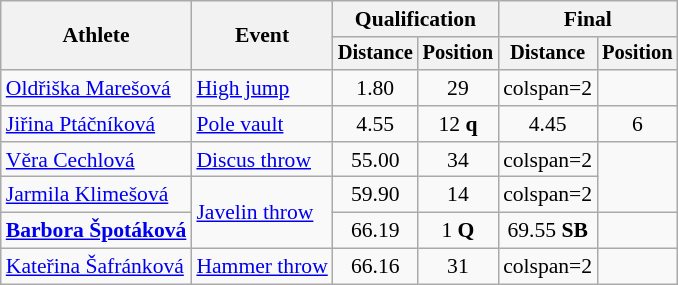<table class=wikitable style="font-size:90%">
<tr>
<th rowspan="2">Athlete</th>
<th rowspan="2">Event</th>
<th colspan="2">Qualification</th>
<th colspan="2">Final</th>
</tr>
<tr style="font-size:95%">
<th>Distance</th>
<th>Position</th>
<th>Distance</th>
<th>Position</th>
</tr>
<tr align=center>
<td align=left><a href='#'>Oldřiška Marešová</a></td>
<td align=left><a href='#'>High jump</a></td>
<td>1.80</td>
<td>29</td>
<td>colspan=2 </td>
</tr>
<tr align=center>
<td align=left><a href='#'>Jiřina Ptáčníková</a></td>
<td align=left><a href='#'>Pole vault</a></td>
<td>4.55</td>
<td>12 <strong>q</strong></td>
<td>4.45</td>
<td>6</td>
</tr>
<tr align=center>
<td align=left><a href='#'>Věra Cechlová</a></td>
<td align=left><a href='#'>Discus throw</a></td>
<td>55.00</td>
<td>34</td>
<td>colspan=2 </td>
</tr>
<tr align=center>
<td align=left><a href='#'>Jarmila Klimešová</a></td>
<td rowspan=2 align=left><a href='#'>Javelin throw</a></td>
<td>59.90</td>
<td>14</td>
<td>colspan=2 </td>
</tr>
<tr align=center>
<td align=left><strong><a href='#'>Barbora Špotáková</a></strong></td>
<td>66.19</td>
<td>1 <strong>Q</strong></td>
<td>69.55 <strong>SB</strong></td>
<td></td>
</tr>
<tr align=center>
<td align=left><a href='#'>Kateřina Šafránková</a></td>
<td align=left><a href='#'>Hammer throw</a></td>
<td>66.16</td>
<td>31</td>
<td>colspan=2 </td>
</tr>
</table>
